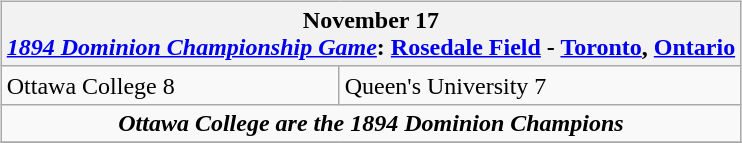<table cellspacing="10">
<tr>
<td valign="top"><br><table class="wikitable">
<tr>
<th bgcolor="#DDDDDD" colspan="4">November 17<br><a href='#'><em>1894 Dominion Championship Game</em></a>: <a href='#'>Rosedale Field</a> - <a href='#'>Toronto</a>, <a href='#'>Ontario</a></th>
</tr>
<tr>
<td>Ottawa College 8</td>
<td>Queen's University 7</td>
</tr>
<tr>
<td align="center" colspan="4"><strong><em>Ottawa College are the 1894 Dominion Champions</em></strong></td>
</tr>
<tr>
</tr>
</table>
</td>
</tr>
</table>
